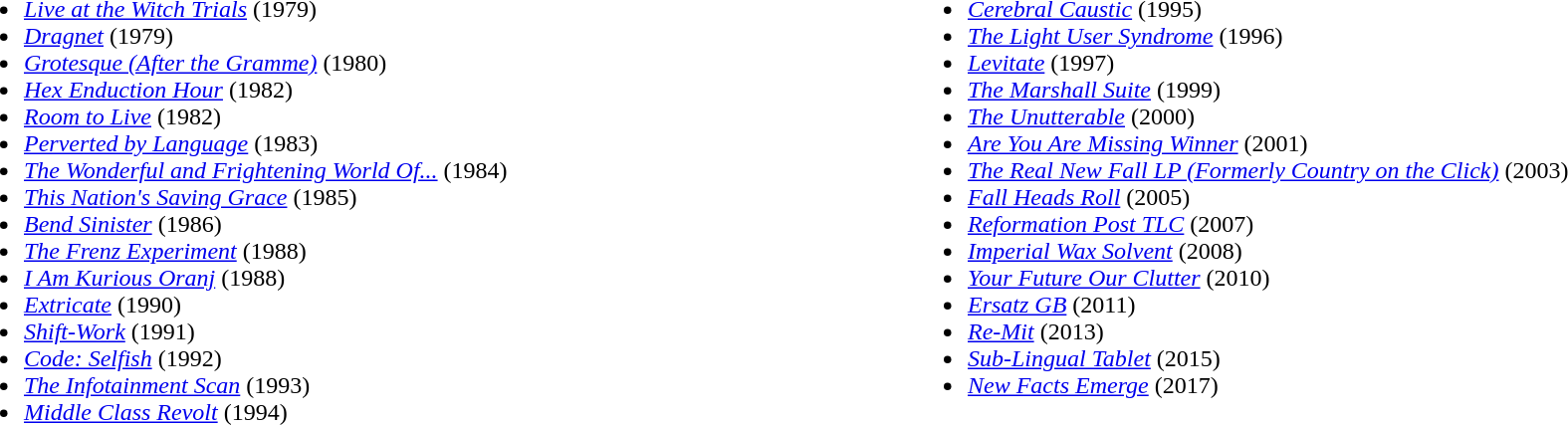<table style="width:100%" cellspacing="0" cellpadding="0">
<tr valign="top">
<td style="width:50%"><br><ul><li><em><a href='#'>Live at the Witch Trials</a></em> (1979)</li><li><em><a href='#'>Dragnet</a></em> (1979)</li><li><em><a href='#'>Grotesque (After the Gramme)</a></em> (1980)</li><li><em><a href='#'>Hex Enduction Hour</a></em> (1982)</li><li><em><a href='#'>Room to Live</a></em> (1982)</li><li><em><a href='#'>Perverted by Language</a></em> (1983)</li><li><em><a href='#'>The Wonderful and Frightening World Of...</a></em> (1984)</li><li><em><a href='#'>This Nation's Saving Grace</a></em> (1985)</li><li><em><a href='#'>Bend Sinister</a></em> (1986)</li><li><em><a href='#'>The Frenz Experiment</a></em> (1988)</li><li><em><a href='#'>I Am Kurious Oranj</a></em> (1988)</li><li><em><a href='#'>Extricate</a></em> (1990)</li><li><em><a href='#'>Shift-Work</a></em> (1991)</li><li><em><a href='#'>Code: Selfish</a></em> (1992)</li><li><em><a href='#'>The Infotainment Scan</a></em> (1993)</li><li><em><a href='#'>Middle Class Revolt</a></em> (1994)</li></ul></td>
<td style="width:50%"><br><ul><li><em><a href='#'>Cerebral Caustic</a></em> (1995)</li><li><em><a href='#'>The Light User Syndrome</a></em> (1996)</li><li><em><a href='#'>Levitate</a></em> (1997)</li><li><em><a href='#'>The Marshall Suite</a></em> (1999)</li><li><em><a href='#'>The Unutterable</a></em> (2000)</li><li><em><a href='#'>Are You Are Missing Winner</a></em> (2001)</li><li><em><a href='#'>The Real New Fall LP (Formerly Country on the Click)</a></em> (2003)</li><li><em><a href='#'>Fall Heads Roll</a></em> (2005)</li><li><em><a href='#'>Reformation Post TLC</a></em> (2007)</li><li><em><a href='#'>Imperial Wax Solvent</a></em> (2008)</li><li><em><a href='#'>Your Future Our Clutter</a></em> (2010)</li><li><em><a href='#'>Ersatz GB</a></em> (2011)</li><li><em><a href='#'>Re-Mit</a></em> (2013)</li><li><em><a href='#'>Sub-Lingual Tablet</a></em> (2015)</li><li><em><a href='#'>New Facts Emerge</a></em> (2017)</li></ul></td>
</tr>
</table>
